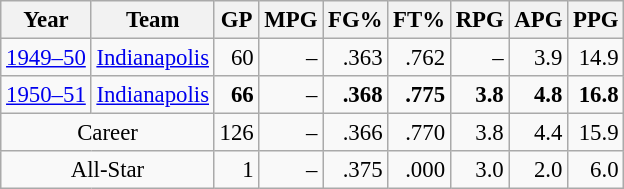<table class="wikitable sortable" style="font-size:95%; text-align:right;">
<tr>
<th>Year</th>
<th>Team</th>
<th>GP</th>
<th>MPG</th>
<th>FG%</th>
<th>FT%</th>
<th>RPG</th>
<th>APG</th>
<th>PPG</th>
</tr>
<tr>
<td style="text-align:left;"><a href='#'>1949–50</a></td>
<td style="text-align:left;"><a href='#'>Indianapolis</a></td>
<td>60</td>
<td>–</td>
<td>.363</td>
<td>.762</td>
<td>–</td>
<td>3.9</td>
<td>14.9</td>
</tr>
<tr>
<td style="text-align:left;"><a href='#'>1950–51</a></td>
<td style="text-align:left;"><a href='#'>Indianapolis</a></td>
<td><strong>66</strong></td>
<td>–</td>
<td><strong>.368</strong></td>
<td><strong>.775</strong></td>
<td><strong>3.8</strong></td>
<td><strong>4.8</strong></td>
<td><strong>16.8</strong></td>
</tr>
<tr class="sortbottom">
<td colspan="2" style="text-align:center;">Career</td>
<td>126</td>
<td>–</td>
<td>.366</td>
<td>.770</td>
<td>3.8</td>
<td>4.4</td>
<td>15.9</td>
</tr>
<tr class="sortbottom">
<td colspan="2" style="text-align:center;">All-Star</td>
<td>1</td>
<td>–</td>
<td>.375</td>
<td>.000</td>
<td>3.0</td>
<td>2.0</td>
<td>6.0</td>
</tr>
</table>
